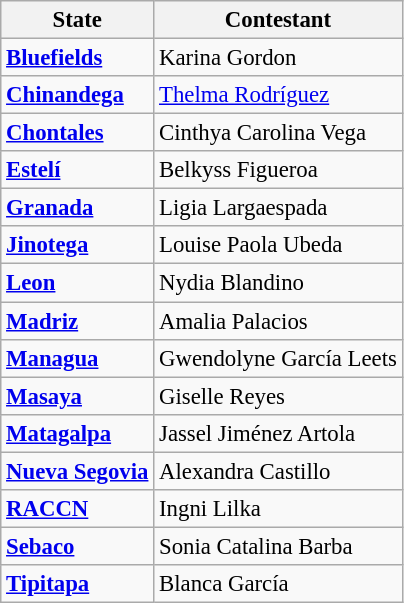<table class="wikitable sortable" style="font-size: 95%;">
<tr>
<th>State</th>
<th>Contestant</th>
</tr>
<tr>
<td> <strong><a href='#'>Bluefields</a></strong></td>
<td>Karina Gordon</td>
</tr>
<tr>
<td> <strong><a href='#'>Chinandega</a></strong></td>
<td><a href='#'>Thelma Rodríguez</a></td>
</tr>
<tr>
<td> <strong><a href='#'>Chontales</a></strong></td>
<td>Cinthya Carolina Vega</td>
</tr>
<tr>
<td> <strong><a href='#'>Estelí</a></strong></td>
<td>Belkyss Figueroa</td>
</tr>
<tr>
<td> <strong><a href='#'>Granada</a></strong></td>
<td>Ligia Largaespada</td>
</tr>
<tr>
<td> <strong><a href='#'>Jinotega</a></strong></td>
<td>Louise Paola Ubeda</td>
</tr>
<tr>
<td> <strong><a href='#'>Leon</a></strong></td>
<td>Nydia Blandino</td>
</tr>
<tr>
<td> <strong><a href='#'>Madriz</a></strong></td>
<td>Amalia  Palacios</td>
</tr>
<tr>
<td> <strong><a href='#'>Managua</a></strong></td>
<td>Gwendolyne García Leets</td>
</tr>
<tr>
<td> <strong><a href='#'>Masaya</a></strong></td>
<td>Giselle Reyes</td>
</tr>
<tr>
<td> <strong><a href='#'>Matagalpa</a></strong></td>
<td>Jassel Jiménez Artola</td>
</tr>
<tr>
<td> <strong><a href='#'>Nueva Segovia</a></strong></td>
<td>Alexandra Castillo</td>
</tr>
<tr>
<td> <strong><a href='#'>RACCN</a></strong></td>
<td>Ingni Lilka</td>
</tr>
<tr>
<td> <strong><a href='#'>Sebaco</a></strong></td>
<td>Sonia Catalina Barba</td>
</tr>
<tr>
<td><strong><a href='#'>Tipitapa</a></strong></td>
<td>Blanca García</td>
</tr>
</table>
